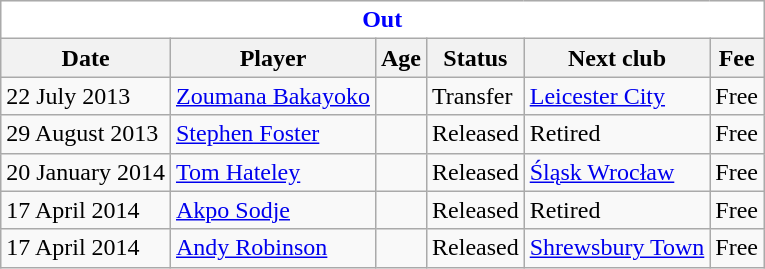<table class="wikitable">
<tr>
<th colspan="6" style="background:white; color:blue; ">Out</th>
</tr>
<tr>
<th>Date</th>
<th>Player</th>
<th>Age</th>
<th>Status</th>
<th>Next club</th>
<th>Fee</th>
</tr>
<tr>
<td>22 July 2013</td>
<td> <a href='#'>Zoumana Bakayoko</a></td>
<td></td>
<td>Transfer</td>
<td><a href='#'>Leicester City</a></td>
<td>Free</td>
</tr>
<tr>
<td>29 August 2013</td>
<td> <a href='#'>Stephen Foster</a></td>
<td></td>
<td>Released</td>
<td>Retired</td>
<td>Free</td>
</tr>
<tr>
<td>20 January 2014</td>
<td> <a href='#'>Tom Hateley</a></td>
<td></td>
<td>Released</td>
<td><a href='#'>Śląsk Wrocław</a></td>
<td>Free</td>
</tr>
<tr>
<td>17 April 2014</td>
<td> <a href='#'>Akpo Sodje</a></td>
<td></td>
<td>Released</td>
<td>Retired</td>
<td>Free</td>
</tr>
<tr>
<td>17 April 2014</td>
<td> <a href='#'>Andy Robinson</a></td>
<td></td>
<td>Released</td>
<td><a href='#'>Shrewsbury Town</a></td>
<td>Free</td>
</tr>
</table>
